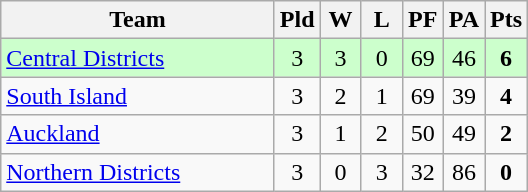<table class="wikitable" style="text-align:center;">
<tr>
<th width=175>Team</th>
<th width=20 abbr="Played">Pld</th>
<th width=20 abbr="Won">W</th>
<th width=20 abbr="Lost">L</th>
<th width=20 abbr="Points for">PF</th>
<th width=20 abbr="Points against">PA</th>
<th width=20 abbr="Points">Pts</th>
</tr>
<tr style="background: #ccffcc;">
<td style="text-align:left;"><a href='#'>Central Districts</a></td>
<td>3</td>
<td>3</td>
<td>0</td>
<td>69</td>
<td>46</td>
<td><strong>6</strong></td>
</tr>
<tr>
<td style="text-align:left;"><a href='#'>South Island</a></td>
<td>3</td>
<td>2</td>
<td>1</td>
<td>69</td>
<td>39</td>
<td><strong>4</strong></td>
</tr>
<tr>
<td style="text-align:left;"><a href='#'>Auckland</a></td>
<td>3</td>
<td>1</td>
<td>2</td>
<td>50</td>
<td>49</td>
<td><strong>2</strong></td>
</tr>
<tr>
<td style="text-align:left;"><a href='#'>Northern Districts</a></td>
<td>3</td>
<td>0</td>
<td>3</td>
<td>32</td>
<td>86</td>
<td><strong>0</strong></td>
</tr>
</table>
